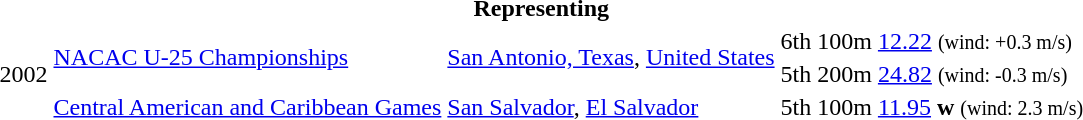<table>
<tr>
<th colspan="6">Representing </th>
</tr>
<tr>
<td rowspan=3>2002</td>
<td rowspan=2><a href='#'>NACAC U-25 Championships</a></td>
<td rowspan=2><a href='#'>San Antonio, Texas</a>, <a href='#'>United States</a></td>
<td>6th</td>
<td>100m</td>
<td><a href='#'>12.22</a> <small>(wind: +0.3 m/s)</small></td>
</tr>
<tr>
<td>5th</td>
<td>200m</td>
<td><a href='#'>24.82</a> <small>(wind: -0.3 m/s)</small></td>
</tr>
<tr>
<td><a href='#'>Central American and Caribbean Games</a></td>
<td><a href='#'>San Salvador</a>, <a href='#'>El Salvador</a></td>
<td>5th</td>
<td>100m</td>
<td><a href='#'>11.95</a> <strong>w</strong> <small>(wind: 2.3 m/s)</small></td>
</tr>
</table>
